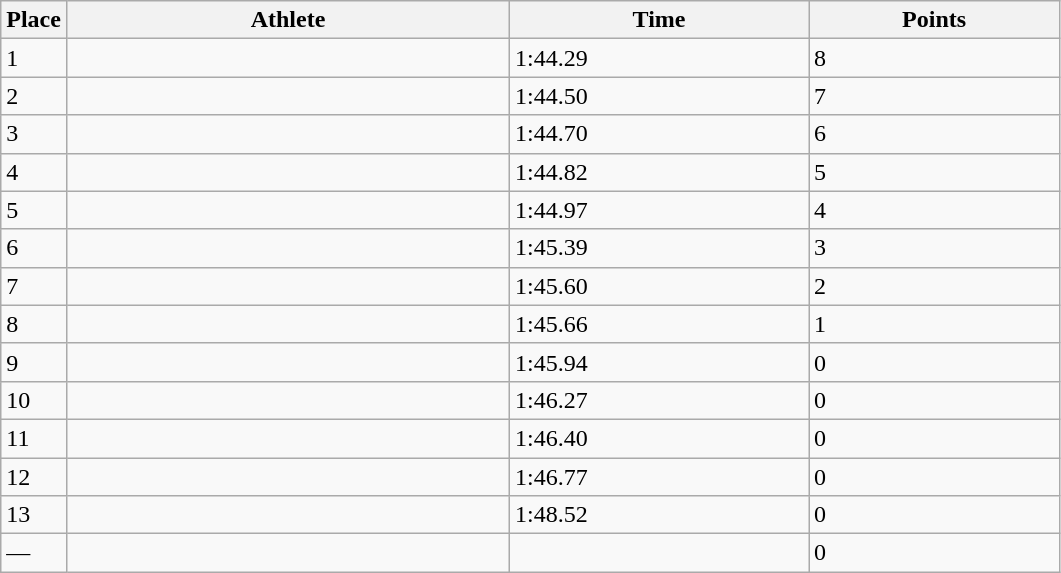<table class=wikitable>
<tr>
<th>Place</th>
<th style="width:18em">Athlete</th>
<th style="width:12em">Time</th>
<th style="width:10em">Points</th>
</tr>
<tr>
<td>1</td>
<td></td>
<td>1:44.29 </td>
<td>8</td>
</tr>
<tr>
<td>2</td>
<td></td>
<td>1:44.50</td>
<td>7</td>
</tr>
<tr>
<td>3</td>
<td></td>
<td>1:44.70</td>
<td>6</td>
</tr>
<tr>
<td>4</td>
<td></td>
<td>1:44.82</td>
<td>5</td>
</tr>
<tr>
<td>5</td>
<td></td>
<td>1:44.97</td>
<td>4</td>
</tr>
<tr>
<td>6</td>
<td></td>
<td>1:45.39</td>
<td>3</td>
</tr>
<tr>
<td>7</td>
<td></td>
<td>1:45.60</td>
<td>2</td>
</tr>
<tr>
<td>8</td>
<td></td>
<td>1:45.66</td>
<td>1</td>
</tr>
<tr>
<td>9</td>
<td></td>
<td>1:45.94</td>
<td>0</td>
</tr>
<tr>
<td>10</td>
<td></td>
<td>1:46.27</td>
<td>0</td>
</tr>
<tr>
<td>11</td>
<td></td>
<td>1:46.40 </td>
<td>0</td>
</tr>
<tr>
<td>12</td>
<td></td>
<td>1:46.77</td>
<td>0</td>
</tr>
<tr>
<td>13</td>
<td></td>
<td>1:48.52</td>
<td>0</td>
</tr>
<tr>
<td>—</td>
<td></td>
<td> </td>
<td>0</td>
</tr>
</table>
